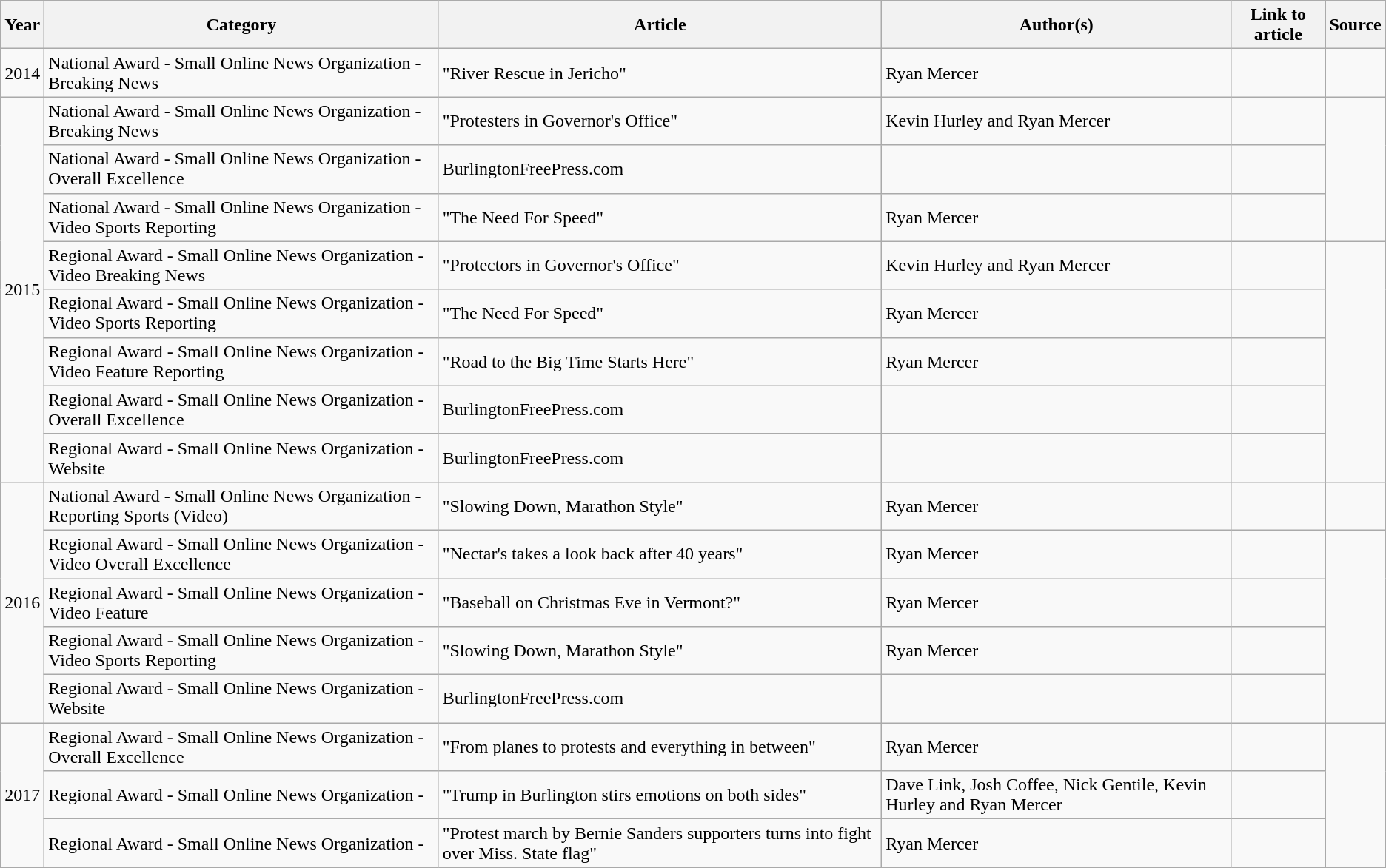<table class="wikitable sortable">
<tr>
<th>Year</th>
<th>Category</th>
<th>Article</th>
<th>Author(s)</th>
<th>Link to article</th>
<th>Source</th>
</tr>
<tr>
<td>2014</td>
<td>National Award - Small Online News Organization - Breaking News</td>
<td>"River Rescue in Jericho"</td>
<td>Ryan Mercer</td>
<td></td>
<td></td>
</tr>
<tr>
<td rowspan="8">2015</td>
<td>National Award - Small Online News Organization - Breaking News</td>
<td>"Protesters in Governor's Office"</td>
<td>Kevin Hurley and Ryan Mercer</td>
<td></td>
<td rowspan="3"></td>
</tr>
<tr>
<td>National Award - Small Online News Organization - Overall Excellence</td>
<td>BurlingtonFreePress.com</td>
<td></td>
<td></td>
</tr>
<tr>
<td>National Award - Small Online News Organization - Video Sports Reporting</td>
<td>"The Need For Speed"</td>
<td>Ryan Mercer</td>
<td></td>
</tr>
<tr>
<td>Regional Award - Small Online News Organization - Video Breaking News</td>
<td>"Protectors in Governor's Office"</td>
<td>Kevin Hurley and Ryan Mercer</td>
<td></td>
<td rowspan="5"></td>
</tr>
<tr>
<td>Regional Award - Small Online News Organization - Video Sports Reporting</td>
<td>"The Need For Speed"</td>
<td>Ryan Mercer</td>
<td></td>
</tr>
<tr>
<td>Regional Award - Small Online News Organization - Video Feature Reporting</td>
<td>"Road to the Big Time Starts Here"</td>
<td>Ryan Mercer</td>
<td></td>
</tr>
<tr>
<td>Regional Award - Small Online News Organization - Overall Excellence</td>
<td>BurlingtonFreePress.com</td>
<td></td>
<td></td>
</tr>
<tr>
<td>Regional Award - Small Online News Organization - Website</td>
<td>BurlingtonFreePress.com</td>
<td></td>
<td></td>
</tr>
<tr>
<td rowspan="5">2016</td>
<td>National Award - Small Online News Organization - Reporting Sports (Video)</td>
<td>"Slowing Down, Marathon Style"</td>
<td>Ryan Mercer</td>
<td></td>
<td></td>
</tr>
<tr>
<td>Regional Award - Small Online News Organization - Video Overall Excellence</td>
<td>"Nectar's takes a look back after 40 years"</td>
<td>Ryan Mercer</td>
<td></td>
<td rowspan="4"></td>
</tr>
<tr>
<td>Regional Award - Small Online News Organization - Video Feature</td>
<td>"Baseball on Christmas Eve in Vermont?"</td>
<td>Ryan Mercer</td>
<td></td>
</tr>
<tr>
<td>Regional Award - Small Online News Organization - Video Sports Reporting</td>
<td>"Slowing Down, Marathon Style"</td>
<td>Ryan Mercer</td>
<td></td>
</tr>
<tr>
<td>Regional Award - Small Online News Organization - Website</td>
<td>BurlingtonFreePress.com</td>
<td></td>
<td></td>
</tr>
<tr>
<td rowspan="3">2017</td>
<td>Regional Award - Small Online News Organization - Overall Excellence</td>
<td>"From planes to protests and everything in between"</td>
<td>Ryan Mercer</td>
<td></td>
<td rowspan="3"></td>
</tr>
<tr>
<td>Regional Award - Small Online News Organization -</td>
<td>"Trump in Burlington stirs emotions on both sides"</td>
<td>Dave Link, Josh Coffee, Nick Gentile, Kevin Hurley and Ryan Mercer</td>
<td></td>
</tr>
<tr>
<td>Regional Award - Small Online News Organization -</td>
<td>"Protest march by Bernie Sanders supporters turns into fight over Miss. State flag"</td>
<td>Ryan Mercer</td>
<td></td>
</tr>
</table>
